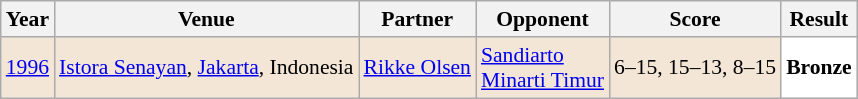<table class="sortable wikitable" style="font-size: 90%;">
<tr>
<th>Year</th>
<th>Venue</th>
<th>Partner</th>
<th>Opponent</th>
<th>Score</th>
<th>Result</th>
</tr>
<tr style="background:#F3E6D7">
<td align="center"><a href='#'>1996</a></td>
<td align="left"><a href='#'>Istora Senayan</a>, <a href='#'>Jakarta</a>, Indonesia</td>
<td align="left"> <a href='#'>Rikke Olsen</a></td>
<td align="left"> <a href='#'>Sandiarto</a><br> <a href='#'>Minarti Timur</a></td>
<td align="left">6–15, 15–13, 8–15</td>
<td style="text-align:left; background:white"> <strong>Bronze</strong></td>
</tr>
</table>
